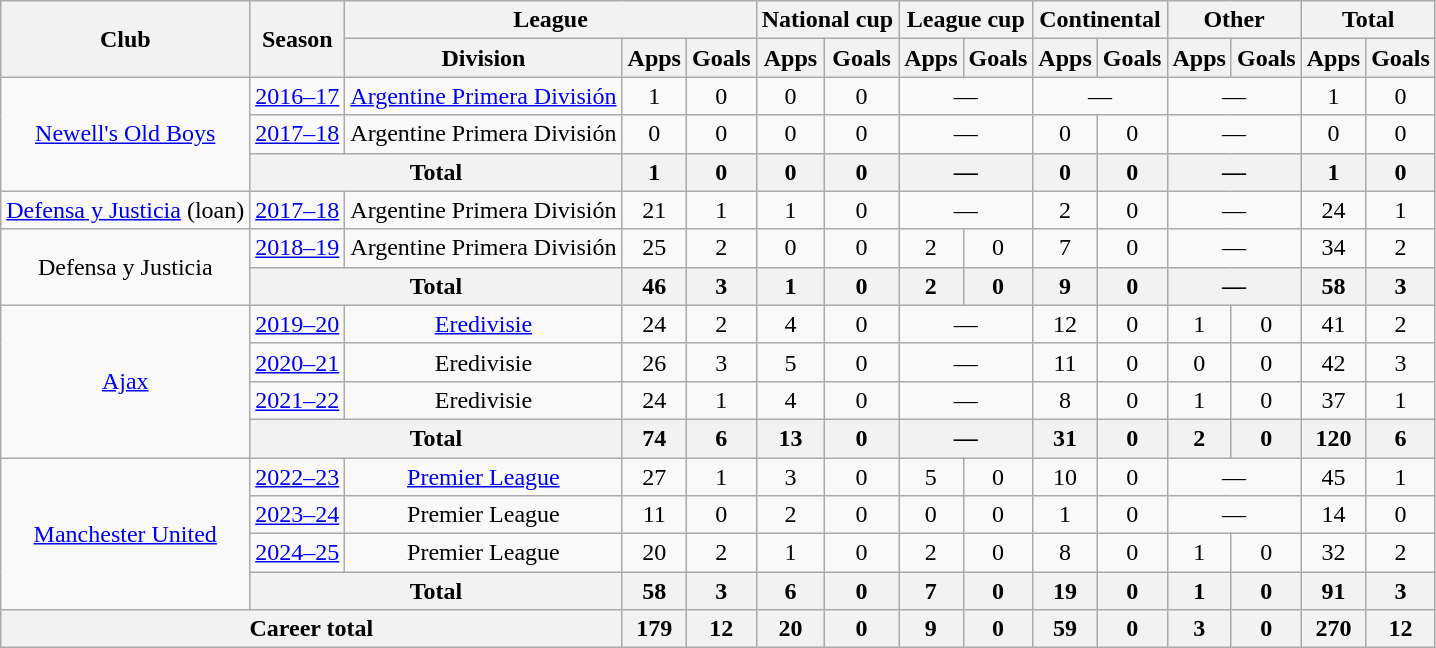<table class="wikitable" style="text-align: center;">
<tr>
<th rowspan="2">Club</th>
<th rowspan="2">Season</th>
<th colspan="3">League</th>
<th colspan="2">National cup</th>
<th colspan="2">League cup</th>
<th colspan="2">Continental</th>
<th colspan="2">Other</th>
<th colspan="2">Total</th>
</tr>
<tr>
<th>Division</th>
<th>Apps</th>
<th>Goals</th>
<th>Apps</th>
<th>Goals</th>
<th>Apps</th>
<th>Goals</th>
<th>Apps</th>
<th>Goals</th>
<th>Apps</th>
<th>Goals</th>
<th>Apps</th>
<th>Goals</th>
</tr>
<tr>
<td rowspan="3"><a href='#'>Newell's Old Boys</a></td>
<td><a href='#'>2016–17</a></td>
<td><a href='#'>Argentine Primera División</a></td>
<td>1</td>
<td>0</td>
<td>0</td>
<td>0</td>
<td colspan="2">—</td>
<td colspan="2">—</td>
<td colspan="2">—</td>
<td>1</td>
<td>0</td>
</tr>
<tr>
<td><a href='#'>2017–18</a></td>
<td>Argentine Primera División</td>
<td>0</td>
<td>0</td>
<td>0</td>
<td>0</td>
<td colspan="2">—</td>
<td>0</td>
<td>0</td>
<td colspan="2">—</td>
<td>0</td>
<td>0</td>
</tr>
<tr>
<th colspan="2">Total</th>
<th>1</th>
<th>0</th>
<th>0</th>
<th>0</th>
<th colspan="2">—</th>
<th>0</th>
<th>0</th>
<th colspan="2">—</th>
<th>1</th>
<th>0</th>
</tr>
<tr>
<td><a href='#'>Defensa y Justicia</a> (loan)</td>
<td><a href='#'>2017–18</a></td>
<td>Argentine Primera División</td>
<td>21</td>
<td>1</td>
<td>1</td>
<td>0</td>
<td colspan="2">—</td>
<td>2</td>
<td>0</td>
<td colspan="2">—</td>
<td>24</td>
<td>1</td>
</tr>
<tr>
<td rowspan="2">Defensa y Justicia</td>
<td><a href='#'>2018–19</a></td>
<td>Argentine Primera División</td>
<td>25</td>
<td>2</td>
<td>0</td>
<td>0</td>
<td>2</td>
<td>0</td>
<td>7</td>
<td>0</td>
<td colspan="2">—</td>
<td>34</td>
<td>2</td>
</tr>
<tr>
<th colspan="2">Total</th>
<th>46</th>
<th>3</th>
<th>1</th>
<th>0</th>
<th>2</th>
<th>0</th>
<th>9</th>
<th>0</th>
<th colspan="2">—</th>
<th>58</th>
<th>3</th>
</tr>
<tr>
<td rowspan="4"><a href='#'>Ajax</a></td>
<td><a href='#'>2019–20</a></td>
<td><a href='#'>Eredivisie</a></td>
<td>24</td>
<td>2</td>
<td>4</td>
<td>0</td>
<td colspan="2">—</td>
<td>12</td>
<td>0</td>
<td>1</td>
<td>0</td>
<td>41</td>
<td>2</td>
</tr>
<tr>
<td><a href='#'>2020–21</a></td>
<td>Eredivisie</td>
<td>26</td>
<td>3</td>
<td>5</td>
<td>0</td>
<td colspan="2">—</td>
<td>11</td>
<td>0</td>
<td>0</td>
<td>0</td>
<td>42</td>
<td>3</td>
</tr>
<tr>
<td><a href='#'>2021–22</a></td>
<td>Eredivisie</td>
<td>24</td>
<td>1</td>
<td>4</td>
<td>0</td>
<td colspan="2">—</td>
<td>8</td>
<td>0</td>
<td>1</td>
<td>0</td>
<td>37</td>
<td>1</td>
</tr>
<tr>
<th colspan="2">Total</th>
<th>74</th>
<th>6</th>
<th>13</th>
<th>0</th>
<th colspan="2">—</th>
<th>31</th>
<th>0</th>
<th>2</th>
<th>0</th>
<th>120</th>
<th>6</th>
</tr>
<tr>
<td rowspan="4"><a href='#'>Manchester United</a></td>
<td><a href='#'>2022–23</a></td>
<td><a href='#'>Premier League</a></td>
<td>27</td>
<td>1</td>
<td>3</td>
<td>0</td>
<td>5</td>
<td>0</td>
<td>10</td>
<td>0</td>
<td colspan="2">—</td>
<td>45</td>
<td>1</td>
</tr>
<tr>
<td><a href='#'>2023–24</a></td>
<td>Premier League</td>
<td>11</td>
<td>0</td>
<td>2</td>
<td>0</td>
<td>0</td>
<td>0</td>
<td>1</td>
<td>0</td>
<td colspan="2">—</td>
<td>14</td>
<td>0</td>
</tr>
<tr>
<td><a href='#'>2024–25</a></td>
<td>Premier League</td>
<td>20</td>
<td>2</td>
<td>1</td>
<td>0</td>
<td>2</td>
<td>0</td>
<td>8</td>
<td>0</td>
<td>1</td>
<td>0</td>
<td>32</td>
<td>2</td>
</tr>
<tr>
<th colspan="2">Total</th>
<th>58</th>
<th>3</th>
<th>6</th>
<th>0</th>
<th>7</th>
<th>0</th>
<th>19</th>
<th>0</th>
<th>1</th>
<th>0</th>
<th>91</th>
<th>3</th>
</tr>
<tr>
<th colspan="3">Career total</th>
<th>179</th>
<th>12</th>
<th>20</th>
<th>0</th>
<th>9</th>
<th>0</th>
<th>59</th>
<th>0</th>
<th>3</th>
<th>0</th>
<th>270</th>
<th>12</th>
</tr>
</table>
